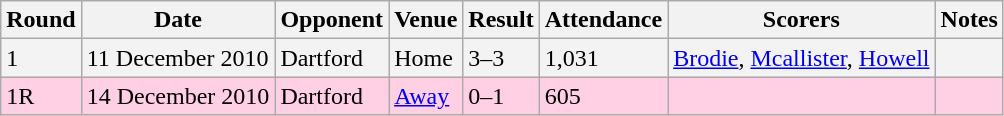<table class="wikitable">
<tr>
<th>Round</th>
<th>Date</th>
<th>Opponent</th>
<th>Venue</th>
<th>Result</th>
<th>Attendance</th>
<th>Scorers</th>
<th>Notes</th>
</tr>
<tr style="background:#f3f3f3;">
<td>1</td>
<td>11 December 2010</td>
<td>Dartford</td>
<td>Home</td>
<td>3–3</td>
<td>1,031</td>
<td><a href='#'>Brodie</a>, <a href='#'>Mcallister</a>, <a href='#'>Howell</a></td>
<td></td>
</tr>
<tr style="background:#ffd0e3;">
<td>1R</td>
<td>14 December 2010</td>
<td>Dartford</td>
<td><a href='#'>Away</a></td>
<td>0–1</td>
<td>605</td>
<td></td>
<td></td>
</tr>
</table>
